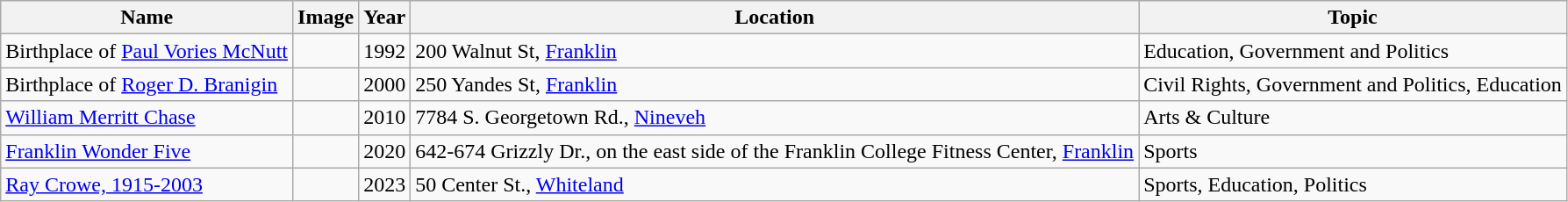<table class="wikitable sortable">
<tr>
<th>Name</th>
<th>Image</th>
<th>Year</th>
<th>Location</th>
<th>Topic</th>
</tr>
<tr>
<td>Birthplace of <a href='#'>Paul Vories McNutt</a></td>
<td></td>
<td>1992</td>
<td>200 Walnut St, <a href='#'>Franklin</a><br></td>
<td>Education, Government and Politics</td>
</tr>
<tr>
<td>Birthplace of <a href='#'>Roger D. Branigin</a></td>
<td></td>
<td>2000</td>
<td>250 Yandes St, <a href='#'>Franklin</a><br></td>
<td>Civil Rights, Government and Politics, Education</td>
</tr>
<tr>
<td><a href='#'>William Merritt Chase</a></td>
<td></td>
<td>2010</td>
<td>7784 S. Georgetown Rd., <a href='#'>Nineveh</a><br><small></small></td>
<td>Arts & Culture</td>
</tr>
<tr>
<td><a href='#'>Franklin Wonder Five</a></td>
<td></td>
<td>2020</td>
<td>642-674 Grizzly Dr., on the east side of the Franklin College Fitness Center, <a href='#'>Franklin</a><br><small></small></td>
<td>Sports</td>
</tr>
<tr>
<td><a href='#'>Ray Crowe, 1915-2003</a></td>
<td></td>
<td>2023</td>
<td>50 Center St., <a href='#'>Whiteland</a><br><small></small></td>
<td>Sports, Education, Politics</td>
</tr>
</table>
